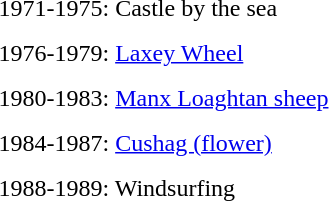<table cellspacing="10px">
<tr valign="top">
<td>1971-1975: Castle by the sea<br></td>
</tr>
<tr valign="top">
<td>1976-1979: <a href='#'>Laxey Wheel</a><br></td>
</tr>
<tr valign="top">
<td>1980-1983: <a href='#'>Manx Loaghtan sheep</a><br></td>
</tr>
<tr valign="top">
<td>1984-1987: <a href='#'>Cushag (flower)</a><br></td>
</tr>
<tr valign="top">
<td>1988-1989: Windsurfing<br></td>
</tr>
</table>
